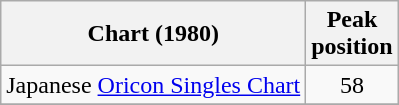<table class="wikitable sortable">
<tr>
<th>Chart (1980)</th>
<th>Peak<br>position</th>
</tr>
<tr>
<td>Japanese <a href='#'>Oricon Singles Chart</a></td>
<td align="center">58</td>
</tr>
<tr>
</tr>
</table>
